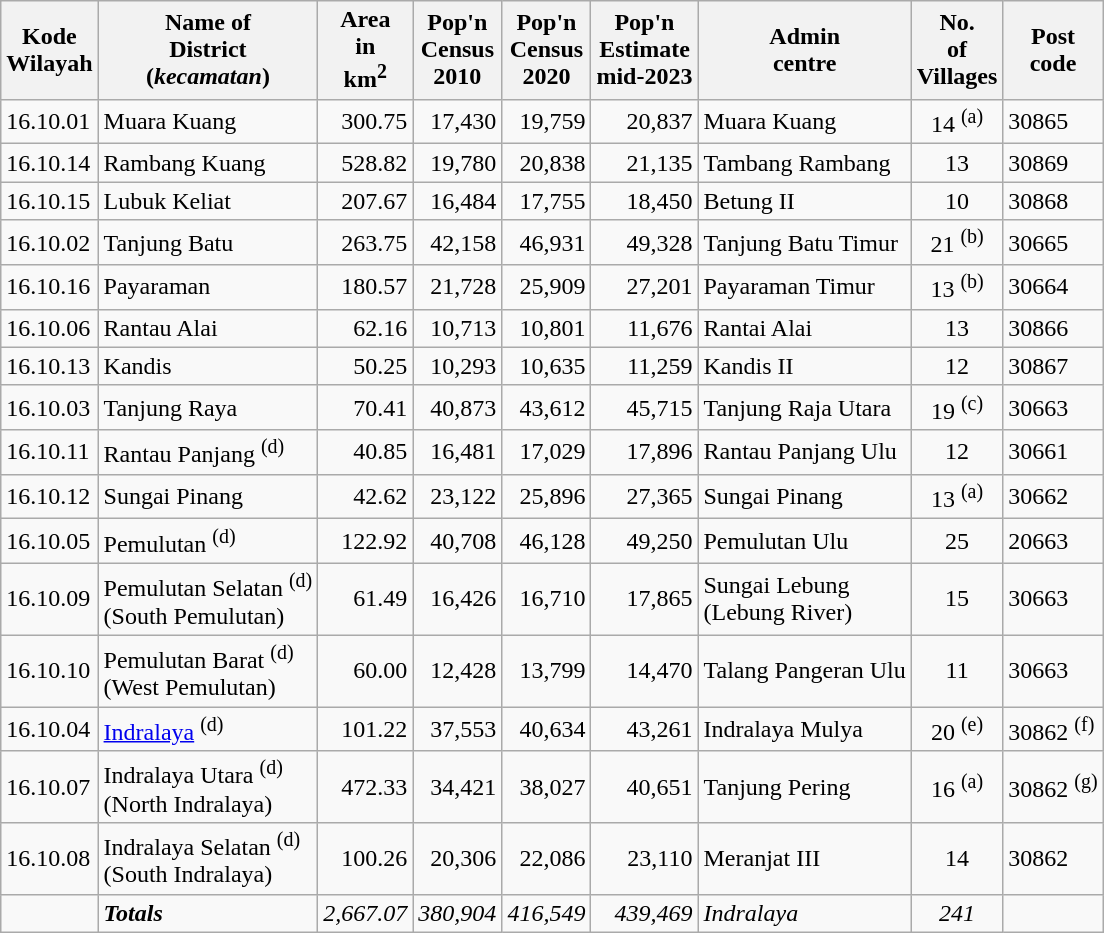<table class="sortable wikitable">
<tr>
<th>Kode <br>Wilayah</th>
<th>Name of<br>District<br>(<em>kecamatan</em>)</th>
<th>Area <br>in<br>km<sup>2</sup></th>
<th>Pop'n<br>Census<br>2010</th>
<th>Pop'n<br>Census<br>2020</th>
<th>Pop'n<br>Estimate<br>mid-2023</th>
<th>Admin<br>centre</th>
<th>No.<br>of<br>Villages</th>
<th>Post <br>code</th>
</tr>
<tr>
<td>16.10.01</td>
<td>Muara Kuang</td>
<td align="right">300.75</td>
<td align="right">17,430</td>
<td align="right">19,759</td>
<td align="right">20,837</td>
<td>Muara Kuang</td>
<td align="center">14 <sup>(a)</sup></td>
<td>30865</td>
</tr>
<tr>
<td>16.10.14</td>
<td>Rambang Kuang</td>
<td align="right">528.82</td>
<td align="right">19,780</td>
<td align="right">20,838</td>
<td align="right">21,135</td>
<td>Tambang Rambang</td>
<td align="center">13</td>
<td>30869</td>
</tr>
<tr>
<td>16.10.15</td>
<td>Lubuk Keliat</td>
<td align="right">207.67</td>
<td align="right">16,484</td>
<td align="right">17,755</td>
<td align="right">18,450</td>
<td>Betung II</td>
<td align="center">10</td>
<td>30868</td>
</tr>
<tr>
<td>16.10.02</td>
<td>Tanjung Batu</td>
<td align="right">263.75</td>
<td align="right">42,158</td>
<td align="right">46,931</td>
<td align="right">49,328</td>
<td>Tanjung Batu Timur</td>
<td align="center">21 <sup>(b)</sup></td>
<td>30665</td>
</tr>
<tr>
<td>16.10.16</td>
<td>Payaraman</td>
<td align="right">180.57</td>
<td align="right">21,728</td>
<td align="right">25,909</td>
<td align="right">27,201</td>
<td>Payaraman Timur</td>
<td align="center">13 <sup>(b)</sup></td>
<td>30664</td>
</tr>
<tr>
<td>16.10.06</td>
<td>Rantau Alai</td>
<td align="right">62.16</td>
<td align="right">10,713</td>
<td align="right">10,801</td>
<td align="right">11,676</td>
<td>Rantai Alai</td>
<td align="center">13</td>
<td>30866</td>
</tr>
<tr>
<td>16.10.13</td>
<td>Kandis</td>
<td align="right">50.25</td>
<td align="right">10,293</td>
<td align="right">10,635</td>
<td align="right">11,259</td>
<td>Kandis II</td>
<td align="center">12</td>
<td>30867</td>
</tr>
<tr>
<td>16.10.03</td>
<td>Tanjung Raya</td>
<td align="right">70.41</td>
<td align="right">40,873</td>
<td align="right">43,612</td>
<td align="right">45,715</td>
<td>Tanjung Raja Utara</td>
<td align="center">19 <sup>(c)</sup></td>
<td>30663</td>
</tr>
<tr>
<td>16.10.11</td>
<td>Rantau Panjang <sup>(d)</sup></td>
<td align="right">40.85</td>
<td align="right">16,481</td>
<td align="right">17,029</td>
<td align="right">17,896</td>
<td>Rantau Panjang Ulu</td>
<td align="center">12</td>
<td>30661</td>
</tr>
<tr>
<td>16.10.12</td>
<td>Sungai Pinang</td>
<td align="right">42.62</td>
<td align="right">23,122</td>
<td align="right">25,896</td>
<td align="right">27,365</td>
<td>Sungai Pinang</td>
<td align="center">13 <sup>(a)</sup></td>
<td>30662</td>
</tr>
<tr>
<td>16.10.05</td>
<td>Pemulutan <sup>(d)</sup></td>
<td align="right">122.92</td>
<td align="right">40,708</td>
<td align="right">46,128</td>
<td align="right">49,250</td>
<td>Pemulutan Ulu</td>
<td align="center">25</td>
<td>20663</td>
</tr>
<tr>
<td>16.10.09</td>
<td>Pemulutan Selatan <sup>(d)</sup> <br>(South Pemulutan)</td>
<td align="right">61.49</td>
<td align="right">16,426</td>
<td align="right">16,710</td>
<td align="right">17,865</td>
<td>Sungai Lebung <br>(Lebung River)</td>
<td align="center">15</td>
<td>30663</td>
</tr>
<tr>
<td>16.10.10</td>
<td>Pemulutan Barat <sup>(d)</sup> <br>(West Pemulutan)</td>
<td align="right">60.00</td>
<td align="right">12,428</td>
<td align="right">13,799</td>
<td align="right">14,470</td>
<td>Talang Pangeran Ulu</td>
<td align="center">11</td>
<td>30663</td>
</tr>
<tr>
<td>16.10.04</td>
<td><a href='#'>Indralaya</a> <sup>(d)</sup></td>
<td align="right">101.22</td>
<td align="right">37,553</td>
<td align="right">40,634</td>
<td align="right">43,261</td>
<td>Indralaya Mulya</td>
<td align="center">20 <sup>(e)</sup></td>
<td>30862 <sup>(f)</sup></td>
</tr>
<tr>
<td>16.10.07</td>
<td>Indralaya Utara <sup>(d)</sup> <br>(North Indralaya)</td>
<td align="right">472.33</td>
<td align="right">34,421</td>
<td align="right">38,027</td>
<td align="right">40,651</td>
<td>Tanjung Pering</td>
<td align="center">16 <sup>(a)</sup></td>
<td>30862 <sup>(g)</sup></td>
</tr>
<tr>
<td>16.10.08</td>
<td>Indralaya Selatan <sup>(d)</sup> <br>(South Indralaya)</td>
<td align="right">100.26</td>
<td align="right">20,306</td>
<td align="right">22,086</td>
<td align="right">23,110</td>
<td>Meranjat III</td>
<td align="center">14</td>
<td>30862</td>
</tr>
<tr>
<td></td>
<td><strong><em>Totals</em></strong></td>
<td align="right"><em>2,667.07</em></td>
<td align="right"><em>380,904</em></td>
<td align="right"><em>416,549</em></td>
<td align="right"><em>439,469</em></td>
<td><em>Indralaya</em></td>
<td align="center"><em>241</em></td>
<td></td>
</tr>
</table>
